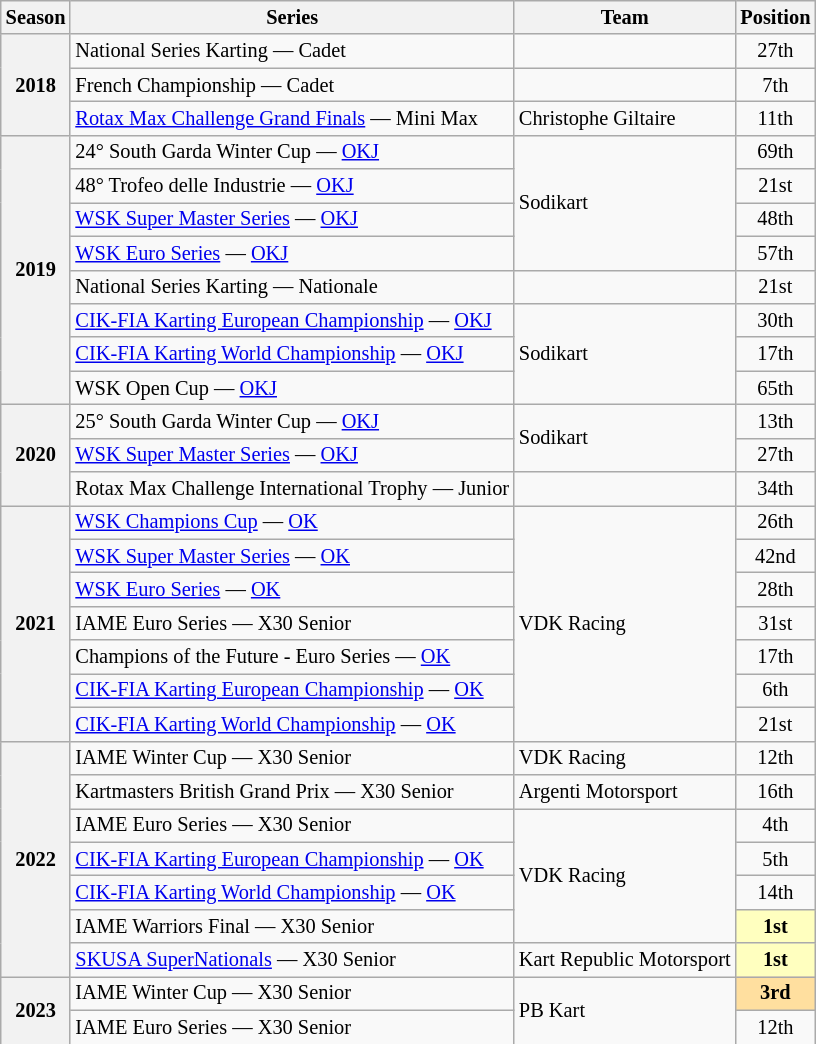<table class="wikitable" style="font-size: 85%; text-align: center;">
<tr>
<th>Season</th>
<th>Series</th>
<th>Team</th>
<th>Position</th>
</tr>
<tr>
<th rowspan="3">2018</th>
<td align="left">National Series Karting — Cadet</td>
<td align="left"></td>
<td>27th</td>
</tr>
<tr>
<td align="left">French Championship — Cadet</td>
<td align="left"></td>
<td>7th</td>
</tr>
<tr>
<td align="left"><a href='#'>Rotax Max Challenge Grand Finals</a> — Mini Max</td>
<td align="left">Christophe Giltaire</td>
<td>11th</td>
</tr>
<tr>
<th rowspan="8">2019</th>
<td align="left">24° South Garda Winter Cup — <a href='#'>OKJ</a></td>
<td rowspan="4" align="left">Sodikart</td>
<td>69th</td>
</tr>
<tr>
<td align="left">48° Trofeo delle Industrie — <a href='#'>OKJ</a></td>
<td>21st</td>
</tr>
<tr>
<td align="left"><a href='#'>WSK Super Master Series</a> — <a href='#'>OKJ</a></td>
<td>48th</td>
</tr>
<tr>
<td align="left"><a href='#'>WSK Euro Series</a> — <a href='#'>OKJ</a></td>
<td>57th</td>
</tr>
<tr>
<td align="left">National Series Karting — Nationale</td>
<td align="left"></td>
<td>21st</td>
</tr>
<tr>
<td align="left"><a href='#'>CIK-FIA Karting European Championship</a> — <a href='#'>OKJ</a></td>
<td rowspan="3" align="left">Sodikart</td>
<td>30th</td>
</tr>
<tr>
<td align="left"><a href='#'>CIK-FIA Karting World Championship</a> — <a href='#'>OKJ</a></td>
<td>17th</td>
</tr>
<tr>
<td align="left">WSK Open Cup — <a href='#'>OKJ</a></td>
<td>65th</td>
</tr>
<tr>
<th rowspan="3">2020</th>
<td align="left">25° South Garda Winter Cup — <a href='#'>OKJ</a></td>
<td rowspan="2" align="left">Sodikart</td>
<td>13th</td>
</tr>
<tr>
<td align="left"><a href='#'>WSK Super Master Series</a> — <a href='#'>OKJ</a></td>
<td>27th</td>
</tr>
<tr>
<td align="left">Rotax Max Challenge International Trophy — Junior</td>
<td align="left"></td>
<td>34th</td>
</tr>
<tr>
<th rowspan="7">2021</th>
<td align="left"><a href='#'>WSK Champions Cup</a> — <a href='#'>OK</a></td>
<td rowspan="7" align="left">VDK Racing</td>
<td>26th</td>
</tr>
<tr>
<td align="left"><a href='#'>WSK Super Master Series</a> — <a href='#'>OK</a></td>
<td>42nd</td>
</tr>
<tr>
<td align="left"><a href='#'>WSK Euro Series</a> — <a href='#'>OK</a></td>
<td>28th</td>
</tr>
<tr>
<td align="left">IAME Euro Series — X30 Senior</td>
<td>31st</td>
</tr>
<tr>
<td align="left">Champions of the Future - Euro Series — <a href='#'>OK</a></td>
<td>17th</td>
</tr>
<tr>
<td align="left"><a href='#'>CIK-FIA Karting European Championship</a> — <a href='#'>OK</a></td>
<td>6th</td>
</tr>
<tr>
<td align="left"><a href='#'>CIK-FIA Karting World Championship</a> — <a href='#'>OK</a></td>
<td>21st</td>
</tr>
<tr>
<th rowspan="7">2022</th>
<td align="left">IAME Winter Cup — X30 Senior</td>
<td align="left">VDK Racing</td>
<td>12th</td>
</tr>
<tr>
<td align="left">Kartmasters British Grand Prix — X30 Senior</td>
<td align="left">Argenti Motorsport</td>
<td>16th</td>
</tr>
<tr>
<td align="left">IAME Euro Series — X30 Senior</td>
<td rowspan="4" align="left">VDK Racing</td>
<td>4th</td>
</tr>
<tr>
<td align="left"><a href='#'>CIK-FIA Karting European Championship</a> — <a href='#'>OK</a></td>
<td>5th</td>
</tr>
<tr>
<td align="left"><a href='#'>CIK-FIA Karting World Championship</a> — <a href='#'>OK</a></td>
<td>14th</td>
</tr>
<tr>
<td align="left">IAME Warriors Final — X30 Senior</td>
<td style="background:#FFFFBF"><strong>1st</strong></td>
</tr>
<tr>
<td align="left"><a href='#'>SKUSA SuperNationals</a> — X30 Senior</td>
<td align="left">Kart Republic Motorsport</td>
<td style="background:#FFFFBF"><strong>1st</strong></td>
</tr>
<tr>
<th rowspan="2">2023</th>
<td align="left">IAME Winter Cup — X30 Senior</td>
<td rowspan="2" align="left">PB Kart</td>
<td style="background:#FFDF9F"><strong>3rd</strong></td>
</tr>
<tr>
<td align="left">IAME Euro Series — X30 Senior</td>
<td>12th</td>
</tr>
<tr>
</tr>
</table>
